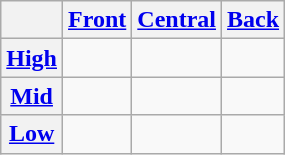<table class="wikitable" style="text-align:center">
<tr>
<th></th>
<th><a href='#'>Front</a></th>
<th><a href='#'>Central</a></th>
<th><a href='#'>Back</a></th>
</tr>
<tr>
<th><a href='#'>High</a></th>
<td></td>
<td></td>
<td></td>
</tr>
<tr>
<th><a href='#'>Mid</a></th>
<td></td>
<td></td>
<td></td>
</tr>
<tr>
<th><a href='#'>Low</a></th>
<td></td>
<td></td>
<td></td>
</tr>
</table>
